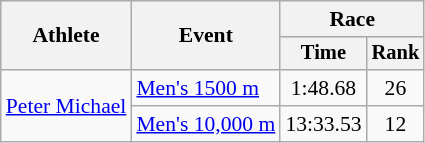<table class="wikitable" style="font-size:90%;text-align:center;">
<tr>
<th rowspan=2>Athlete</th>
<th rowspan=2>Event</th>
<th colspan="2">Race</th>
</tr>
<tr style="font-size:95%">
<th>Time</th>
<th>Rank</th>
</tr>
<tr>
<td style="text-align:left;" rowspan="2"><a href='#'>Peter Michael</a></td>
<td style="text-align:left;"><a href='#'>Men's 1500 m</a></td>
<td>1:48.68</td>
<td>26</td>
</tr>
<tr>
<td style="text-align:left;"><a href='#'>Men's 10,000 m</a></td>
<td>13:33.53</td>
<td>12</td>
</tr>
</table>
